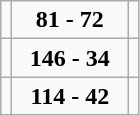<table class="wikitable" style="text-align:center">
<tr>
<td align="left"></td>
<td width="70px"><strong>81 - 72</strong></td>
<td align="left"></td>
</tr>
<tr>
<td align="left"></td>
<td width="70px"><strong>146 - 34</strong></td>
<td align="left"></td>
</tr>
<tr>
<td align="left"></td>
<td width="70px"><strong>114 - 42</strong></td>
<td align="left"></td>
</tr>
</table>
